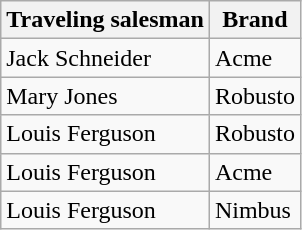<table class="wikitable" style="margin-left:20px;float:left;">
<tr>
<th>Traveling salesman</th>
<th>Brand</th>
</tr>
<tr>
<td>Jack Schneider</td>
<td>Acme</td>
</tr>
<tr>
<td>Mary Jones</td>
<td>Robusto</td>
</tr>
<tr>
<td>Louis Ferguson</td>
<td>Robusto</td>
</tr>
<tr>
<td>Louis Ferguson</td>
<td>Acme</td>
</tr>
<tr>
<td>Louis Ferguson</td>
<td>Nimbus</td>
</tr>
</table>
